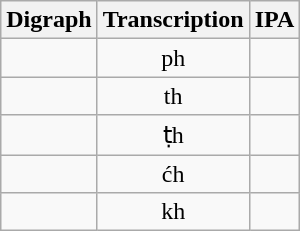<table class="wikitable" style="text-align:center;">
<tr>
<th>Digraph</th>
<th>Transcription</th>
<th>IPA</th>
</tr>
<tr>
<td style="font-size: 150%"></td>
<td>ph</td>
<td></td>
</tr>
<tr>
<td style="font-size: 150%"></td>
<td>th</td>
<td></td>
</tr>
<tr>
<td style="font-size: 150%"></td>
<td>ṭh</td>
<td></td>
</tr>
<tr>
<td style="font-size: 150%"></td>
<td>ćh</td>
<td></td>
</tr>
<tr>
<td style="font-size: 150%"></td>
<td>kh</td>
<td></td>
</tr>
</table>
